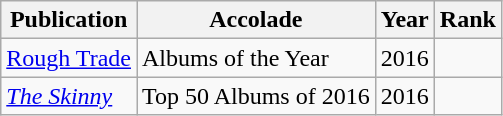<table class="sortable wikitable">
<tr>
<th>Publication</th>
<th>Accolade</th>
<th>Year</th>
<th>Rank</th>
</tr>
<tr>
<td><a href='#'>Rough Trade</a></td>
<td>Albums of the Year</td>
<td>2016</td>
<td></td>
</tr>
<tr>
<td><em><a href='#'>The Skinny</a></em></td>
<td>Top 50 Albums of 2016</td>
<td>2016</td>
<td></td>
</tr>
</table>
